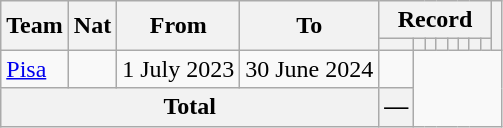<table class="wikitable" style="text-align: center">
<tr>
<th rowspan="2">Team</th>
<th rowspan="2">Nat</th>
<th rowspan="2">From</th>
<th rowspan="2">To</th>
<th colspan="8">Record</th>
<th rowspan=2></th>
</tr>
<tr>
<th></th>
<th></th>
<th></th>
<th></th>
<th></th>
<th></th>
<th></th>
<th></th>
</tr>
<tr>
<td align=left><a href='#'>Pisa</a></td>
<td></td>
<td align=left>1 July 2023</td>
<td align=left>30 June 2024<br></td>
<td></td>
</tr>
<tr>
<th colspan="4">Total<br></th>
<th>—</th>
</tr>
</table>
